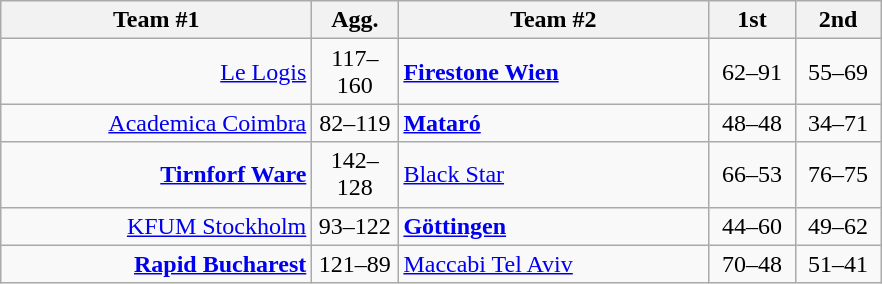<table class=wikitable style="text-align:center">
<tr>
<th width=200>Team #1</th>
<th width=50>Agg.</th>
<th width=200>Team #2</th>
<th width=50>1st</th>
<th width=50>2nd</th>
</tr>
<tr>
<td align=right><a href='#'>Le Logis</a> </td>
<td align=center>117–160</td>
<td align=left> <strong><a href='#'>Firestone Wien</a></strong></td>
<td align=center>62–91</td>
<td align=center>55–69</td>
</tr>
<tr>
<td align=right><a href='#'>Academica Coimbra</a> </td>
<td align=center>82–119</td>
<td align=left> <strong><a href='#'>Mataró</a></strong></td>
<td align=center>48–48</td>
<td align=center>34–71</td>
</tr>
<tr>
<td align=right><strong><a href='#'>Tirnforf Ware</a></strong> </td>
<td align=center>142–128</td>
<td align=left> <a href='#'>Black Star</a></td>
<td align=center>66–53</td>
<td align=center>76–75</td>
</tr>
<tr>
<td align=right><a href='#'>KFUM Stockholm</a> </td>
<td align=center>93–122</td>
<td align=left> <strong><a href='#'>Göttingen</a></strong></td>
<td align=center>44–60</td>
<td align=center>49–62</td>
</tr>
<tr>
<td align=right><strong><a href='#'>Rapid Bucharest</a></strong> </td>
<td align=center>121–89</td>
<td align=left> <a href='#'>Maccabi Tel Aviv</a></td>
<td align=center>70–48</td>
<td align=center>51–41</td>
</tr>
</table>
